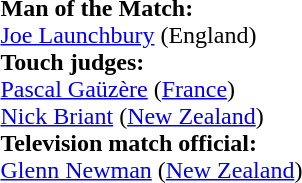<table style="width:100%">
<tr>
<td><br><strong>Man of the Match:</strong>
<br><a href='#'>Joe Launchbury</a> (England)<br><strong>Touch judges:</strong>
<br><a href='#'>Pascal Gaüzère</a> (<a href='#'>France</a>)
<br><a href='#'>Nick Briant</a> (<a href='#'>New Zealand</a>)
<br><strong>Television match official:</strong>
<br><a href='#'>Glenn Newman</a> (<a href='#'>New Zealand</a>)</td>
</tr>
</table>
